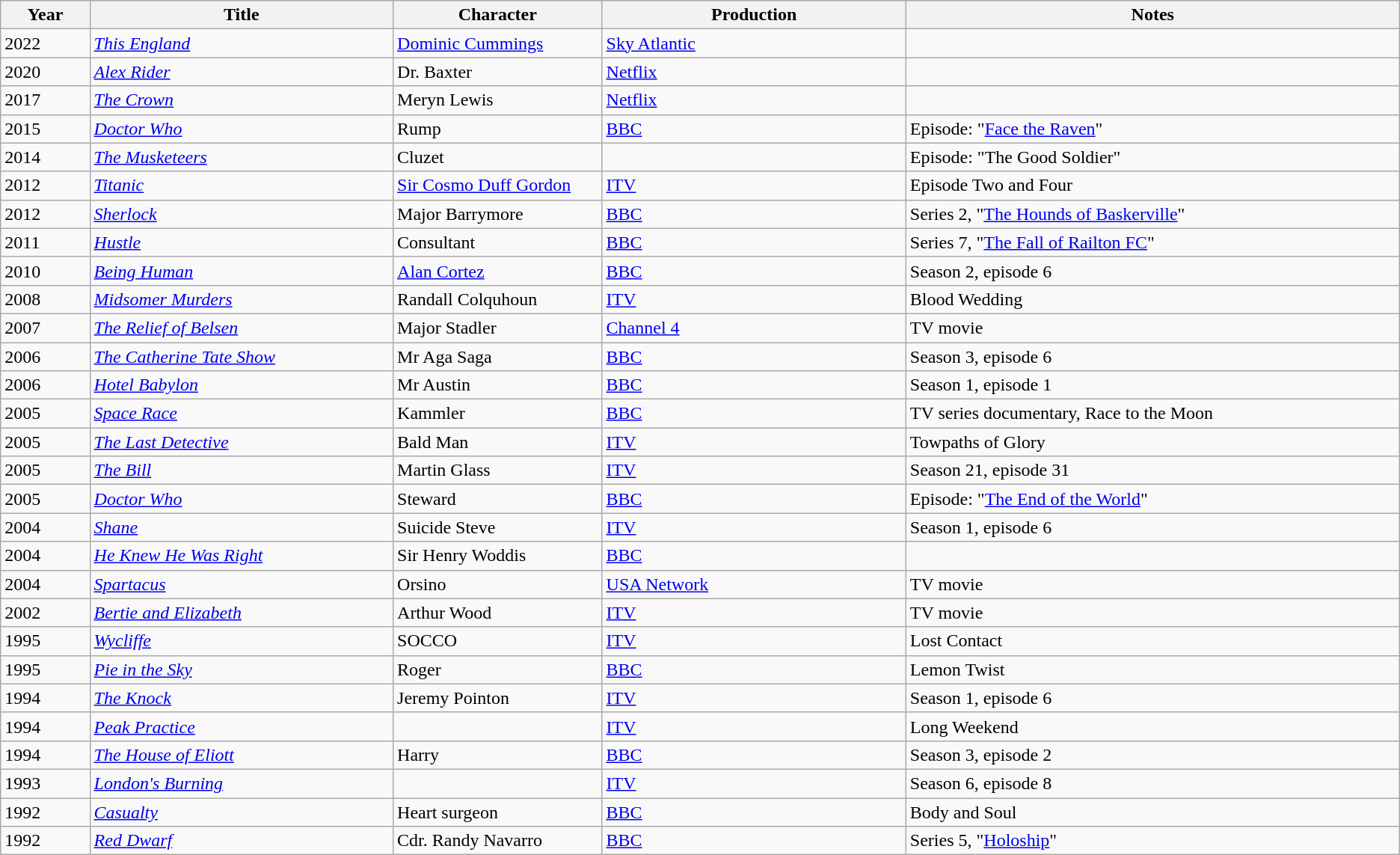<table class="wikitable">
<tr>
<th scope="col" width="80">Year</th>
<th scope="col" width="300">Title</th>
<th scope="col" width="200">Character</th>
<th scope="col" width="300">Production</th>
<th scope="col" width="500">Notes</th>
</tr>
<tr>
<td>2022</td>
<td><em><a href='#'>This England</a></em></td>
<td><a href='#'>Dominic Cummings</a></td>
<td><a href='#'>Sky Atlantic</a></td>
<td></td>
</tr>
<tr>
<td>2020</td>
<td><em><a href='#'>Alex Rider</a></em></td>
<td>Dr. Baxter</td>
<td><a href='#'>Netflix</a></td>
<td></td>
</tr>
<tr>
<td>2017</td>
<td><em><a href='#'>The Crown</a></em></td>
<td>Meryn Lewis</td>
<td><a href='#'>Netflix</a></td>
<td></td>
</tr>
<tr>
<td>2015</td>
<td><em><a href='#'>Doctor Who</a></em></td>
<td>Rump</td>
<td><a href='#'>BBC</a></td>
<td>Episode: "<a href='#'>Face the Raven</a>"</td>
</tr>
<tr>
<td>2014</td>
<td><em><a href='#'>The Musketeers</a></em></td>
<td>Cluzet</td>
<td></td>
<td>Episode: "The Good Soldier"</td>
</tr>
<tr>
<td>2012</td>
<td><em><a href='#'>Titanic</a></em></td>
<td><a href='#'>Sir Cosmo Duff Gordon</a></td>
<td><a href='#'>ITV</a></td>
<td>Episode Two and Four</td>
</tr>
<tr>
<td>2012</td>
<td><em><a href='#'>Sherlock</a></em></td>
<td>Major Barrymore</td>
<td><a href='#'>BBC</a></td>
<td>Series 2, "<a href='#'>The Hounds of Baskerville</a>"</td>
</tr>
<tr>
<td>2011</td>
<td><em><a href='#'>Hustle</a></em></td>
<td>Consultant</td>
<td><a href='#'>BBC</a></td>
<td>Series 7, "<a href='#'>The Fall of Railton FC</a>"</td>
</tr>
<tr>
<td>2010</td>
<td><em><a href='#'>Being Human</a></em></td>
<td><a href='#'>Alan Cortez</a></td>
<td><a href='#'>BBC</a></td>
<td>Season 2, episode 6</td>
</tr>
<tr>
<td>2008</td>
<td><em><a href='#'>Midsomer Murders</a></em></td>
<td>Randall Colquhoun</td>
<td><a href='#'>ITV</a></td>
<td>Blood Wedding</td>
</tr>
<tr>
<td>2007</td>
<td><em><a href='#'>The Relief of Belsen</a></em></td>
<td>Major Stadler</td>
<td><a href='#'>Channel 4</a></td>
<td>TV movie</td>
</tr>
<tr>
<td>2006</td>
<td><em><a href='#'>The Catherine Tate Show</a></em></td>
<td>Mr Aga Saga</td>
<td><a href='#'>BBC</a></td>
<td>Season 3, episode 6</td>
</tr>
<tr>
<td>2006</td>
<td><em><a href='#'>Hotel Babylon</a></em></td>
<td>Mr Austin</td>
<td><a href='#'>BBC</a></td>
<td>Season 1, episode 1</td>
</tr>
<tr>
<td>2005</td>
<td><em><a href='#'>Space Race</a></em></td>
<td>Kammler</td>
<td><a href='#'>BBC</a></td>
<td>TV series documentary, Race to the Moon</td>
</tr>
<tr>
<td>2005</td>
<td><em><a href='#'>The Last Detective</a></em></td>
<td>Bald Man</td>
<td><a href='#'>ITV</a></td>
<td>Towpaths of Glory</td>
</tr>
<tr>
<td>2005</td>
<td><em><a href='#'>The Bill</a></em></td>
<td>Martin Glass</td>
<td><a href='#'>ITV</a></td>
<td>Season 21, episode 31</td>
</tr>
<tr>
<td>2005</td>
<td><em><a href='#'>Doctor Who</a></em></td>
<td>Steward</td>
<td><a href='#'>BBC</a></td>
<td>Episode: "<a href='#'>The End of the World</a>"</td>
</tr>
<tr>
<td>2004</td>
<td><em><a href='#'>Shane</a></em></td>
<td>Suicide Steve</td>
<td><a href='#'>ITV</a></td>
<td>Season 1, episode 6</td>
</tr>
<tr>
<td>2004</td>
<td><em><a href='#'>He Knew He Was Right</a></em></td>
<td>Sir Henry Woddis</td>
<td><a href='#'>BBC</a></td>
<td></td>
</tr>
<tr>
<td>2004</td>
<td><em><a href='#'>Spartacus</a></em></td>
<td>Orsino</td>
<td><a href='#'>USA Network</a></td>
<td>TV movie</td>
</tr>
<tr>
<td>2002</td>
<td><em><a href='#'>Bertie and Elizabeth</a></em></td>
<td>Arthur Wood</td>
<td><a href='#'>ITV</a></td>
<td>TV movie</td>
</tr>
<tr>
<td>1995</td>
<td><em><a href='#'>Wycliffe</a></em></td>
<td>SOCCO</td>
<td><a href='#'>ITV</a></td>
<td>Lost Contact</td>
</tr>
<tr>
<td>1995</td>
<td><em><a href='#'>Pie in the Sky</a></em></td>
<td>Roger</td>
<td><a href='#'>BBC</a></td>
<td>Lemon Twist</td>
</tr>
<tr>
<td>1994</td>
<td><em><a href='#'>The Knock</a></em></td>
<td>Jeremy Pointon</td>
<td><a href='#'>ITV</a></td>
<td>Season 1, episode 6</td>
</tr>
<tr>
<td>1994</td>
<td><em><a href='#'>Peak Practice</a></em></td>
<td></td>
<td><a href='#'>ITV</a></td>
<td>Long Weekend</td>
</tr>
<tr>
<td>1994</td>
<td><em><a href='#'>The House of Eliott</a></em></td>
<td>Harry</td>
<td><a href='#'>BBC</a></td>
<td>Season 3, episode 2</td>
</tr>
<tr>
<td>1993</td>
<td><em><a href='#'>London's Burning</a></em></td>
<td></td>
<td><a href='#'>ITV</a></td>
<td>Season 6, episode 8</td>
</tr>
<tr>
<td>1992</td>
<td><em><a href='#'>Casualty</a></em></td>
<td>Heart surgeon</td>
<td><a href='#'>BBC</a></td>
<td>Body and Soul</td>
</tr>
<tr>
<td>1992</td>
<td><em><a href='#'>Red Dwarf</a></em></td>
<td>Cdr. Randy Navarro</td>
<td><a href='#'>BBC</a></td>
<td>Series 5, "<a href='#'>Holoship</a>"</td>
</tr>
</table>
